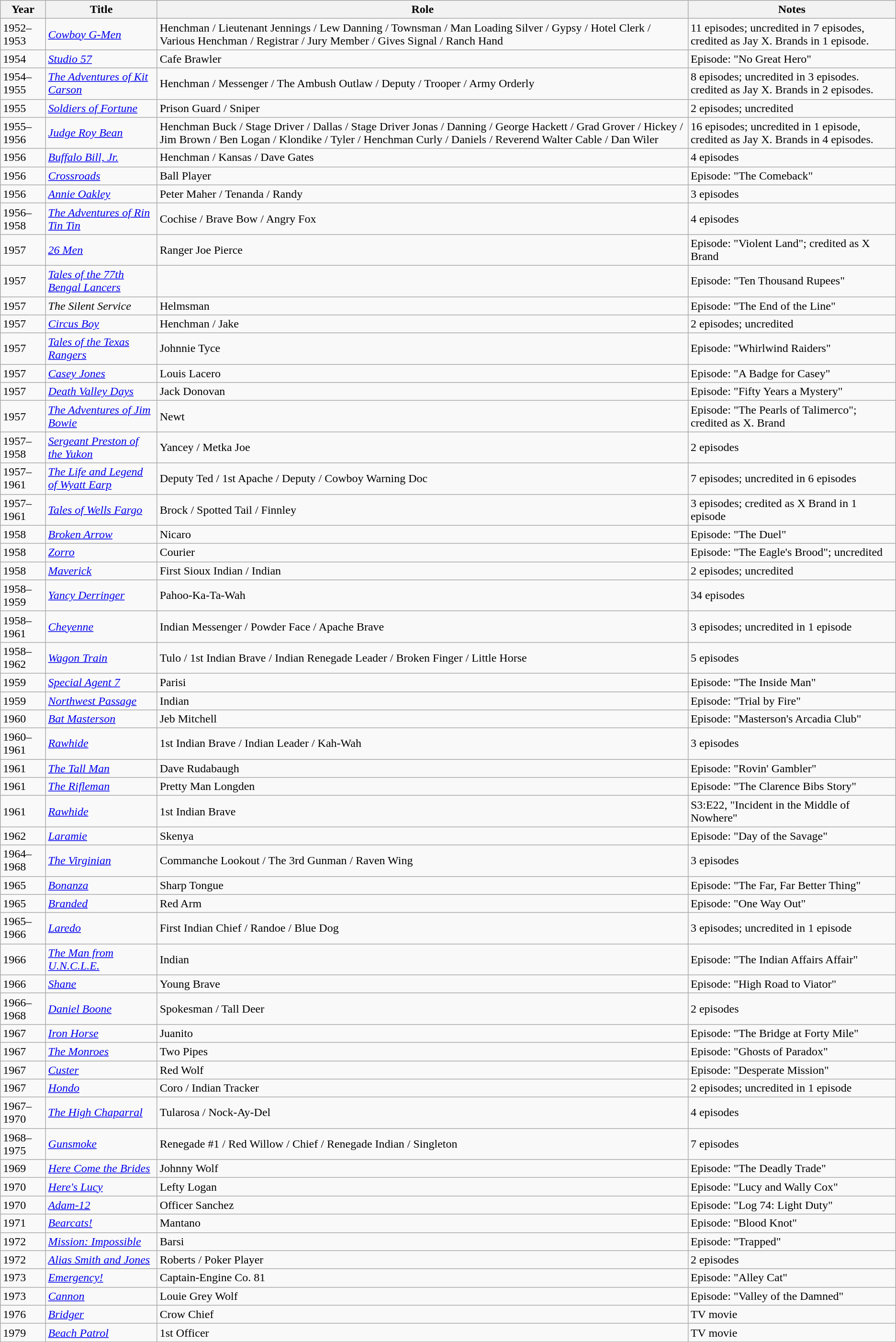<table class="wikitable sortable">
<tr>
<th>Year</th>
<th>Title</th>
<th>Role</th>
<th>Notes</th>
</tr>
<tr>
<td>1952–1953</td>
<td><em><a href='#'>Cowboy G-Men</a></em></td>
<td>Henchman / Lieutenant Jennings / Lew Danning / Townsman / Man Loading Silver / Gypsy / Hotel Clerk / Various Henchman / Registrar / Jury Member / Gives Signal / Ranch Hand</td>
<td>11 episodes; uncredited in 7 episodes, credited as Jay X. Brands in 1 episode.</td>
</tr>
<tr>
<td>1954</td>
<td><em><a href='#'>Studio 57</a></em></td>
<td>Cafe Brawler</td>
<td>Episode: "No Great Hero"</td>
</tr>
<tr>
<td>1954–1955</td>
<td><em><a href='#'>The Adventures of Kit Carson</a></em></td>
<td>Henchman / Messenger / The Ambush Outlaw / Deputy / Trooper / Army Orderly</td>
<td>8 episodes; uncredited in 3 episodes. credited as Jay X. Brands in 2 episodes.</td>
</tr>
<tr>
<td>1955</td>
<td><em><a href='#'>Soldiers of Fortune</a></em></td>
<td>Prison Guard / Sniper</td>
<td>2 episodes; uncredited</td>
</tr>
<tr>
<td>1955–1956</td>
<td><em><a href='#'>Judge Roy Bean</a></em></td>
<td>Henchman Buck / Stage Driver / Dallas / Stage Driver Jonas / Danning / George Hackett / Grad Grover / Hickey / Jim Brown / Ben Logan / Klondike / Tyler / Henchman Curly / Daniels / Reverend Walter Cable / Dan Wiler</td>
<td>16 episodes; uncredited in 1 episode, credited as Jay X. Brands in 4 episodes.</td>
</tr>
<tr>
<td>1956</td>
<td><em><a href='#'>Buffalo Bill, Jr.</a></em></td>
<td>Henchman / Kansas / Dave Gates</td>
<td>4 episodes</td>
</tr>
<tr>
<td>1956</td>
<td><em><a href='#'>Crossroads</a></em></td>
<td>Ball Player</td>
<td>Episode: "The Comeback"</td>
</tr>
<tr>
<td>1956</td>
<td><em><a href='#'>Annie Oakley</a></em></td>
<td>Peter Maher / Tenanda / Randy</td>
<td>3 episodes</td>
</tr>
<tr>
<td>1956–1958</td>
<td><em><a href='#'>The Adventures of Rin Tin Tin</a></em></td>
<td>Cochise / Brave Bow / Angry Fox</td>
<td>4 episodes</td>
</tr>
<tr>
<td>1957</td>
<td><em><a href='#'>26 Men</a></em></td>
<td>Ranger Joe Pierce</td>
<td>Episode: "Violent Land"; credited as X Brand</td>
</tr>
<tr>
<td>1957</td>
<td><em><a href='#'>Tales of the 77th Bengal Lancers</a></em></td>
<td></td>
<td>Episode: "Ten Thousand Rupees"</td>
</tr>
<tr>
<td>1957</td>
<td><em>The Silent Service</em></td>
<td>Helmsman</td>
<td>Episode: "The End of the Line"</td>
</tr>
<tr>
<td>1957</td>
<td><em><a href='#'>Circus Boy</a></em></td>
<td>Henchman / Jake</td>
<td>2 episodes; uncredited</td>
</tr>
<tr>
<td>1957</td>
<td><em><a href='#'>Tales of the Texas Rangers</a></em></td>
<td>Johnnie Tyce</td>
<td>Episode: "Whirlwind Raiders"</td>
</tr>
<tr>
<td>1957</td>
<td><em><a href='#'>Casey Jones</a></em></td>
<td>Louis Lacero</td>
<td>Episode: "A Badge for Casey"</td>
</tr>
<tr>
<td>1957</td>
<td><em><a href='#'>Death Valley Days</a></em></td>
<td>Jack Donovan</td>
<td>Episode: "Fifty Years a Mystery"</td>
</tr>
<tr>
<td>1957</td>
<td><em><a href='#'>The Adventures of Jim Bowie</a></em></td>
<td>Newt</td>
<td>Episode: "The Pearls of Talimerco"; credited as X. Brand</td>
</tr>
<tr>
<td>1957–1958</td>
<td><em><a href='#'>Sergeant Preston of the Yukon</a></em></td>
<td>Yancey / Metka Joe</td>
<td>2 episodes</td>
</tr>
<tr>
<td>1957–1961</td>
<td><em><a href='#'>The Life and Legend of Wyatt Earp</a></em></td>
<td>Deputy Ted / 1st Apache / Deputy / Cowboy Warning Doc</td>
<td>7 episodes; uncredited in 6 episodes</td>
</tr>
<tr>
<td>1957–1961</td>
<td><em><a href='#'>Tales of Wells Fargo</a></em></td>
<td>Brock / Spotted Tail / Finnley</td>
<td>3 episodes; credited as X Brand in 1 episode</td>
</tr>
<tr>
<td>1958</td>
<td><em><a href='#'>Broken Arrow</a></em></td>
<td>Nicaro</td>
<td>Episode: "The Duel"</td>
</tr>
<tr>
<td>1958</td>
<td><em><a href='#'>Zorro</a></em></td>
<td>Courier</td>
<td>Episode: "The Eagle's Brood"; uncredited</td>
</tr>
<tr>
<td>1958</td>
<td><em><a href='#'>Maverick</a></em></td>
<td>First Sioux Indian / Indian</td>
<td>2 episodes; uncredited</td>
</tr>
<tr>
<td>1958–1959</td>
<td><em><a href='#'>Yancy Derringer</a></em></td>
<td>Pahoo-Ka-Ta-Wah</td>
<td>34 episodes</td>
</tr>
<tr>
<td>1958–1961</td>
<td><em><a href='#'>Cheyenne</a></em></td>
<td>Indian Messenger / Powder Face / Apache Brave</td>
<td>3 episodes; uncredited in 1 episode</td>
</tr>
<tr>
<td>1958–1962</td>
<td><em><a href='#'>Wagon Train</a></em></td>
<td>Tulo / 1st Indian Brave / Indian Renegade Leader / Broken Finger / Little Horse</td>
<td>5 episodes</td>
</tr>
<tr>
<td>1959</td>
<td><em><a href='#'>Special Agent 7</a></em></td>
<td>Parisi</td>
<td>Episode: "The Inside Man"</td>
</tr>
<tr>
<td>1959</td>
<td><em><a href='#'>Northwest Passage</a></em></td>
<td>Indian</td>
<td>Episode: "Trial by Fire"</td>
</tr>
<tr>
<td>1960</td>
<td><em><a href='#'>Bat Masterson</a></em></td>
<td>Jeb Mitchell</td>
<td>Episode: "Masterson's Arcadia Club"</td>
</tr>
<tr>
<td>1960–1961</td>
<td><em><a href='#'>Rawhide</a></em></td>
<td>1st Indian Brave / Indian Leader / Kah-Wah</td>
<td>3 episodes</td>
</tr>
<tr>
<td>1961</td>
<td><em><a href='#'>The Tall Man</a></em></td>
<td>Dave Rudabaugh</td>
<td>Episode: "Rovin' Gambler"</td>
</tr>
<tr>
<td>1961</td>
<td><em><a href='#'>The Rifleman</a></em></td>
<td>Pretty Man Longden</td>
<td>Episode: "The Clarence Bibs Story"</td>
</tr>
<tr>
<td>1961</td>
<td><em><a href='#'>Rawhide</a></em></td>
<td>1st Indian Brave</td>
<td>S3:E22, "Incident in the Middle of Nowhere"</td>
</tr>
<tr>
<td>1962</td>
<td><em><a href='#'>Laramie</a></em></td>
<td>Skenya</td>
<td>Episode: "Day of the Savage"</td>
</tr>
<tr>
<td>1964–1968</td>
<td><em><a href='#'>The Virginian</a></em></td>
<td>Commanche Lookout / The 3rd Gunman / Raven Wing</td>
<td>3 episodes</td>
</tr>
<tr>
<td>1965</td>
<td><em><a href='#'>Bonanza</a></em></td>
<td>Sharp Tongue</td>
<td>Episode: "The Far, Far Better Thing"</td>
</tr>
<tr>
<td>1965</td>
<td><em><a href='#'>Branded</a></em></td>
<td>Red Arm</td>
<td>Episode: "One Way Out"</td>
</tr>
<tr>
<td>1965–1966</td>
<td><em><a href='#'>Laredo</a></em></td>
<td>First Indian Chief / Randoe / Blue Dog</td>
<td>3 episodes; uncredited in 1 episode</td>
</tr>
<tr>
<td>1966</td>
<td><em><a href='#'>The Man from U.N.C.L.E.</a></em></td>
<td>Indian</td>
<td>Episode: "The Indian Affairs Affair"</td>
</tr>
<tr>
<td>1966</td>
<td><em><a href='#'>Shane</a></em></td>
<td>Young Brave</td>
<td>Episode: "High Road to Viator"</td>
</tr>
<tr>
<td>1966–1968</td>
<td><em><a href='#'>Daniel Boone</a></em></td>
<td>Spokesman / Tall Deer</td>
<td>2 episodes</td>
</tr>
<tr>
<td>1967</td>
<td><em><a href='#'>Iron Horse</a></em></td>
<td>Juanito</td>
<td>Episode: "The Bridge at Forty Mile"</td>
</tr>
<tr>
<td>1967</td>
<td><em><a href='#'>The Monroes</a></em></td>
<td>Two Pipes</td>
<td>Episode: "Ghosts of Paradox"</td>
</tr>
<tr>
<td>1967</td>
<td><em><a href='#'>Custer</a></em></td>
<td>Red Wolf</td>
<td>Episode: "Desperate Mission"</td>
</tr>
<tr>
<td>1967</td>
<td><em><a href='#'>Hondo</a></em></td>
<td>Coro / Indian Tracker</td>
<td>2 episodes; uncredited in 1 episode</td>
</tr>
<tr>
<td>1967–1970</td>
<td><em><a href='#'>The High Chaparral</a></em></td>
<td>Tularosa / Nock-Ay-Del</td>
<td>4 episodes</td>
</tr>
<tr>
<td>1968–1975</td>
<td><em><a href='#'>Gunsmoke</a></em></td>
<td>Renegade #1 / Red Willow / Chief / Renegade Indian / Singleton</td>
<td>7 episodes</td>
</tr>
<tr>
<td>1969</td>
<td><em><a href='#'>Here Come the Brides</a></em></td>
<td>Johnny Wolf</td>
<td>Episode: "The Deadly Trade"</td>
</tr>
<tr>
<td>1970</td>
<td><em><a href='#'>Here's Lucy</a></em></td>
<td>Lefty Logan</td>
<td>Episode: "Lucy and Wally Cox"</td>
</tr>
<tr>
<td>1970</td>
<td><em><a href='#'>Adam-12</a></em></td>
<td>Officer Sanchez</td>
<td>Episode: "Log 74: Light Duty"</td>
</tr>
<tr>
<td>1971</td>
<td><em><a href='#'>Bearcats!</a></em></td>
<td>Mantano</td>
<td>Episode: "Blood Knot"</td>
</tr>
<tr>
<td>1972</td>
<td><em><a href='#'>Mission: Impossible</a></em></td>
<td>Barsi</td>
<td>Episode: "Trapped"</td>
</tr>
<tr>
<td>1972</td>
<td><em><a href='#'>Alias Smith and Jones</a></em></td>
<td>Roberts / Poker Player</td>
<td>2 episodes</td>
</tr>
<tr>
<td>1973</td>
<td><em><a href='#'>Emergency!</a></em></td>
<td>Captain-Engine Co. 81</td>
<td>Episode: "Alley Cat"</td>
</tr>
<tr>
<td>1973</td>
<td><em><a href='#'>Cannon</a></em></td>
<td>Louie Grey Wolf</td>
<td>Episode: "Valley of the Damned"</td>
</tr>
<tr>
<td>1976</td>
<td><em><a href='#'>Bridger</a></em></td>
<td>Crow Chief</td>
<td>TV movie</td>
</tr>
<tr>
<td>1979</td>
<td><em><a href='#'>Beach Patrol</a></em></td>
<td>1st Officer</td>
<td>TV movie</td>
</tr>
</table>
